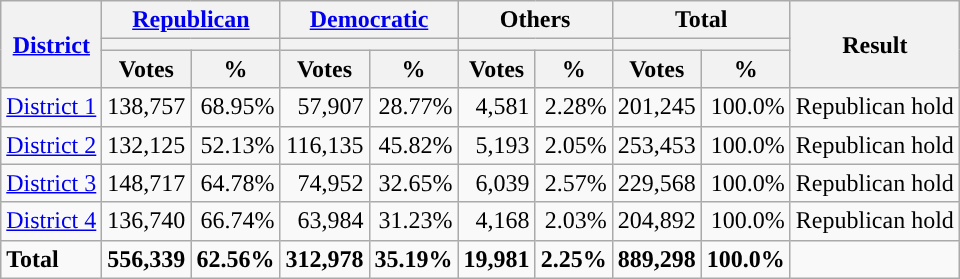<table class="wikitable plainrowheaders sortable" style="font-size:100%; text-align:right;">
<tr>
<th scope=col rowspan=3><a href='#'>District</a></th>
<th scope=col colspan=2><a href='#'>Republican</a></th>
<th scope=col colspan=2><a href='#'>Democratic</a></th>
<th scope=col colspan=2>Others</th>
<th scope=col colspan=2>Total</th>
<th scope=col rowspan=3>Result</th>
</tr>
<tr>
<th scope=col colspan=2 style="background:"></th>
<th scope=col colspan=2 style="background:"></th>
<th scope=col colspan=2></th>
<th scope=col colspan=2></th>
</tr>
<tr>
<th scope=col data-sort-type="number">Votes</th>
<th scope=col data-sort-type="number">%</th>
<th scope=col data-sort-type="number">Votes</th>
<th scope=col data-sort-type="number">%</th>
<th scope=col data-sort-type="number">Votes</th>
<th scope=col data-sort-type="number">%</th>
<th scope=col data-sort-type="number">Votes</th>
<th scope=col data-sort-type="number">%</th>
</tr>
<tr>
<td align=left><a href='#'>District 1</a></td>
<td>138,757</td>
<td>68.95%</td>
<td>57,907</td>
<td>28.77%</td>
<td>4,581</td>
<td>2.28%</td>
<td>201,245</td>
<td>100.0%</td>
<td align=left>Republican hold</td>
</tr>
<tr>
<td align=left><a href='#'>District 2</a></td>
<td>132,125</td>
<td>52.13%</td>
<td>116,135</td>
<td>45.82%</td>
<td>5,193</td>
<td>2.05%</td>
<td>253,453</td>
<td>100.0%</td>
<td align=left>Republican hold</td>
</tr>
<tr>
<td align=left><a href='#'>District 3</a></td>
<td>148,717</td>
<td>64.78%</td>
<td>74,952</td>
<td>32.65%</td>
<td>6,039</td>
<td>2.57%</td>
<td>229,568</td>
<td>100.0%</td>
<td align=left>Republican hold</td>
</tr>
<tr>
<td align=left><a href='#'>District 4</a></td>
<td>136,740</td>
<td>66.74%</td>
<td>63,984</td>
<td>31.23%</td>
<td>4,168</td>
<td>2.03%</td>
<td>204,892</td>
<td>100.0%</td>
<td align=left>Republican hold</td>
</tr>
<tr class="sortbottom" style="font-weight:bold">
<td align=left>Total</td>
<td>556,339</td>
<td>62.56%</td>
<td>312,978</td>
<td>35.19%</td>
<td>19,981</td>
<td>2.25%</td>
<td>889,298</td>
<td>100.0%</td>
<td></td>
</tr>
</table>
